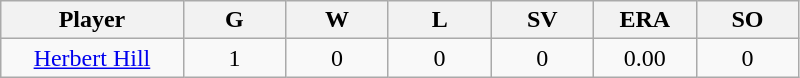<table class="wikitable sortable">
<tr>
<th bgcolor="#DDDDFF" width="16%">Player</th>
<th bgcolor="#DDDDFF" width="9%">G</th>
<th bgcolor="#DDDDFF" width="9%">W</th>
<th bgcolor="#DDDDFF" width="9%">L</th>
<th bgcolor="#DDDDFF" width="9%">SV</th>
<th bgcolor="#DDDDFF" width="9%">ERA</th>
<th bgcolor="#DDDDFF" width="9%">SO</th>
</tr>
<tr align="center">
<td><a href='#'>Herbert Hill</a></td>
<td>1</td>
<td>0</td>
<td>0</td>
<td>0</td>
<td>0.00</td>
<td>0</td>
</tr>
</table>
